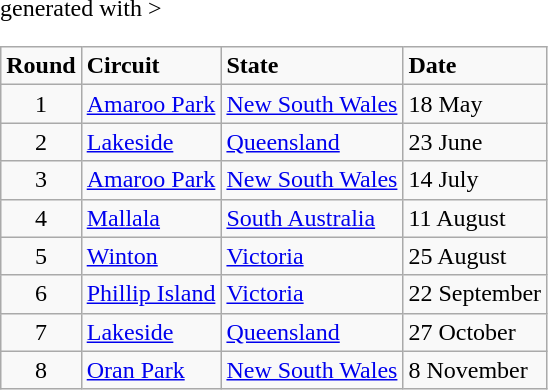<table class="wikitable" <hiddentext>generated with >
<tr style="font-weight:bold">
<td align="center">Round</td>
<td>Circuit</td>
<td>State</td>
<td>Date</td>
</tr>
<tr>
<td align="center">1</td>
<td><a href='#'>Amaroo Park</a></td>
<td><a href='#'>New South Wales</a></td>
<td>18 May</td>
</tr>
<tr>
<td align="center">2</td>
<td><a href='#'>Lakeside</a></td>
<td><a href='#'>Queensland</a></td>
<td>23 June</td>
</tr>
<tr>
<td align="center">3</td>
<td><a href='#'>Amaroo Park</a></td>
<td><a href='#'>New South Wales</a></td>
<td>14 July</td>
</tr>
<tr>
<td align="center">4</td>
<td><a href='#'>Mallala</a></td>
<td><a href='#'>South Australia</a></td>
<td>11 August</td>
</tr>
<tr>
<td align="center">5</td>
<td><a href='#'>Winton</a></td>
<td><a href='#'>Victoria</a></td>
<td>25 August</td>
</tr>
<tr>
<td align="center">6</td>
<td><a href='#'>Phillip Island</a></td>
<td><a href='#'>Victoria</a></td>
<td>22 September</td>
</tr>
<tr>
<td align="center">7</td>
<td><a href='#'>Lakeside</a></td>
<td><a href='#'>Queensland</a></td>
<td>27 October</td>
</tr>
<tr>
<td align="center">8</td>
<td><a href='#'>Oran Park</a></td>
<td><a href='#'>New South Wales</a></td>
<td>8 November</td>
</tr>
</table>
